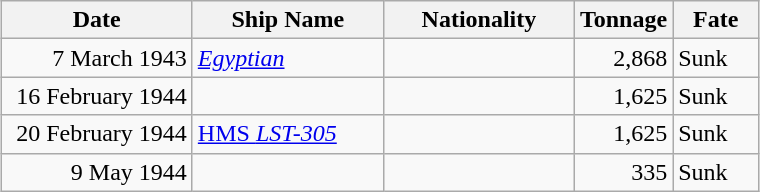<table class="wikitable sortable" style="margin: 1em auto 1em auto;" style="margin: 1em auto 1em auto;">
<tr>
<th width="120px">Date</th>
<th width="120px">Ship Name</th>
<th width="120px">Nationality</th>
<th width="25px">Tonnage</th>
<th width="50px">Fate</th>
</tr>
<tr>
<td align="right">7 March 1943</td>
<td align="left"><a href='#'><em>Egyptian</em></a></td>
<td align="left"></td>
<td align="right">2,868</td>
<td align="left">Sunk</td>
</tr>
<tr>
<td align="right">16 February 1944</td>
<td align="left"></td>
<td align="left"></td>
<td align="right">1,625</td>
<td align="left">Sunk</td>
</tr>
<tr>
<td align="right">20 February 1944</td>
<td align="left"><a href='#'>HMS <em>LST-305</em></a></td>
<td align="left"></td>
<td align="right">1,625</td>
<td align="left">Sunk</td>
</tr>
<tr>
<td align="right">9 May 1944</td>
<td align="left"></td>
<td align="left"></td>
<td align="right">335</td>
<td align="left">Sunk</td>
</tr>
</table>
